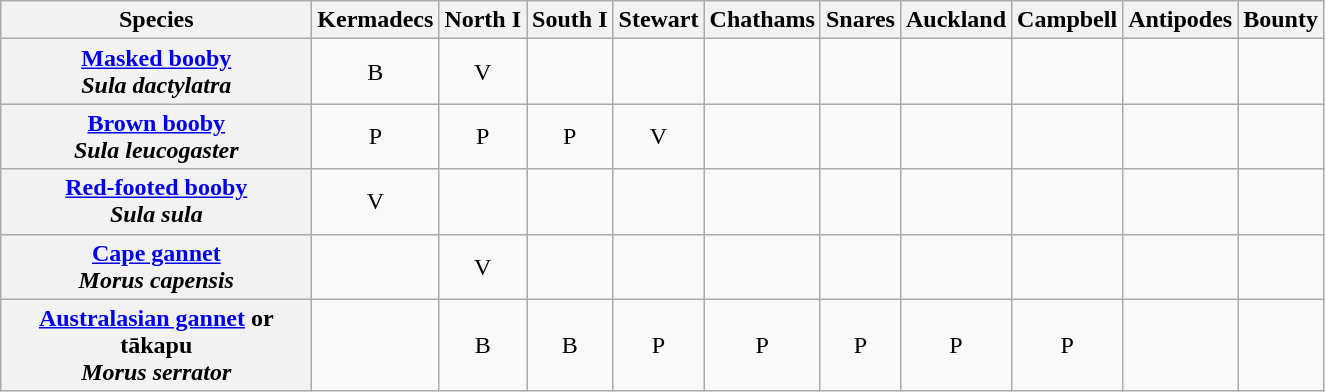<table class="wikitable" style="text-align:center">
<tr>
<th width="200">Species</th>
<th>Kermadecs</th>
<th>North I</th>
<th>South I</th>
<th>Stewart</th>
<th>Chathams</th>
<th>Snares</th>
<th>Auckland</th>
<th>Campbell</th>
<th>Antipodes</th>
<th>Bounty</th>
</tr>
<tr>
<th><a href='#'>Masked booby</a><br><em>Sula dactylatra</em></th>
<td>B</td>
<td>V</td>
<td></td>
<td></td>
<td></td>
<td></td>
<td></td>
<td></td>
<td></td>
<td></td>
</tr>
<tr>
<th><a href='#'>Brown booby</a><br><em>Sula leucogaster</em></th>
<td>P</td>
<td>P</td>
<td>P</td>
<td>V</td>
<td></td>
<td></td>
<td></td>
<td></td>
<td></td>
<td></td>
</tr>
<tr>
<th><a href='#'>Red-footed booby</a><br><em>Sula sula</em></th>
<td>V</td>
<td></td>
<td></td>
<td></td>
<td></td>
<td></td>
<td></td>
<td></td>
<td></td>
<td></td>
</tr>
<tr>
<th><a href='#'>Cape gannet</a><br><em>Morus capensis</em></th>
<td></td>
<td>V</td>
<td></td>
<td></td>
<td></td>
<td></td>
<td></td>
<td></td>
<td></td>
<td></td>
</tr>
<tr>
<th><a href='#'>Australasian gannet</a> or tākapu<br><em>Morus serrator</em></th>
<td></td>
<td>B</td>
<td>B</td>
<td>P</td>
<td>P</td>
<td>P</td>
<td>P</td>
<td>P</td>
<td></td>
<td></td>
</tr>
</table>
